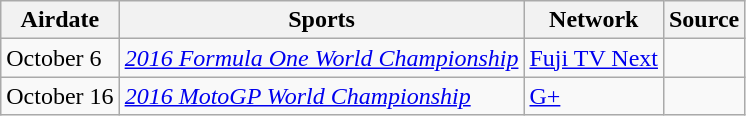<table class="wikitable sortable">
<tr>
<th scope="col">Airdate</th>
<th scope="col">Sports</th>
<th scope="col">Network</th>
<th class="unsortable" scope="col">Source</th>
</tr>
<tr>
<td>October 6</td>
<td><em><a href='#'>2016 Formula One World Championship</a></em></td>
<td><a href='#'>Fuji TV Next</a></td>
<td></td>
</tr>
<tr>
<td>October 16</td>
<td><em><a href='#'>2016 MotoGP World Championship</a></em></td>
<td><a href='#'>G+</a></td>
<td></td>
</tr>
</table>
